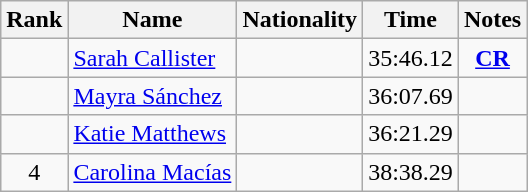<table class="wikitable sortable" style="text-align:center">
<tr>
<th>Rank</th>
<th>Name</th>
<th>Nationality</th>
<th>Time</th>
<th>Notes</th>
</tr>
<tr>
<td></td>
<td align=left><a href='#'>Sarah Callister</a></td>
<td align=left></td>
<td>35:46.12</td>
<td><a href='#'><strong>CR</strong></a></td>
</tr>
<tr>
<td></td>
<td align=left><a href='#'>Mayra Sánchez</a></td>
<td align=left></td>
<td>36:07.69</td>
<td></td>
</tr>
<tr>
<td></td>
<td align=left><a href='#'>Katie Matthews</a></td>
<td align=left></td>
<td>36:21.29</td>
<td></td>
</tr>
<tr>
<td>4</td>
<td align=left><a href='#'>Carolina Macías</a></td>
<td align=left></td>
<td>38:38.29</td>
<td></td>
</tr>
</table>
